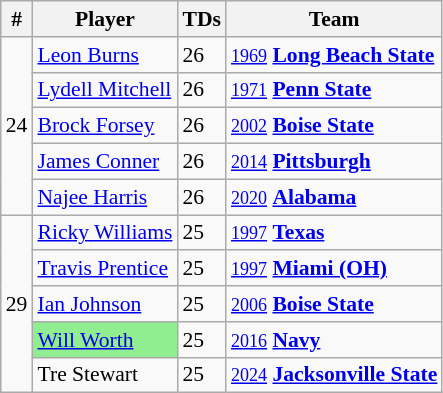<table class="wikitable" style="font-size:90%; white-space: nowrap;">
<tr>
<th>#</th>
<th>Player</th>
<th>TDs</th>
<th>Team</th>
</tr>
<tr>
<td rowspan=5>24</td>
<td><a href='#'>Leon Burns</a></td>
<td>26</td>
<td><small><a href='#'>1969</a></small> <strong><a href='#'>Long Beach State</a></strong></td>
</tr>
<tr>
<td><a href='#'>Lydell Mitchell</a></td>
<td>26</td>
<td><small><a href='#'>1971</a></small> <strong><a href='#'>Penn State</a></strong></td>
</tr>
<tr>
<td><a href='#'>Brock Forsey</a></td>
<td>26</td>
<td><small><a href='#'>2002</a></small> <strong><a href='#'>Boise State</a></strong></td>
</tr>
<tr>
<td><a href='#'>James Conner</a></td>
<td>26</td>
<td><small><a href='#'>2014</a></small> <strong><a href='#'>Pittsburgh</a></strong></td>
</tr>
<tr>
<td><a href='#'>Najee Harris</a></td>
<td>26</td>
<td><small><a href='#'>2020</a></small> <strong><a href='#'>Alabama</a></strong></td>
</tr>
<tr>
<td rowspan=5>29</td>
<td><a href='#'>Ricky Williams</a></td>
<td>25</td>
<td><small><a href='#'>1997</a></small> <strong><a href='#'>Texas</a></strong></td>
</tr>
<tr>
<td><a href='#'>Travis Prentice</a></td>
<td>25</td>
<td><small><a href='#'>1997</a></small> <strong><a href='#'>Miami (OH)</a></strong></td>
</tr>
<tr>
<td><a href='#'>Ian Johnson</a></td>
<td>25</td>
<td><small><a href='#'>2006</a></small> <strong><a href='#'>Boise State</a></strong></td>
</tr>
<tr>
<td bgcolor=lightgreen><a href='#'>Will Worth</a></td>
<td>25</td>
<td><small><a href='#'>2016</a></small> <strong><a href='#'>Navy</a></strong></td>
</tr>
<tr>
<td>Tre Stewart</td>
<td>25</td>
<td><small><a href='#'>2024</a></small> <strong><a href='#'>Jacksonville State</a></strong></td>
</tr>
</table>
